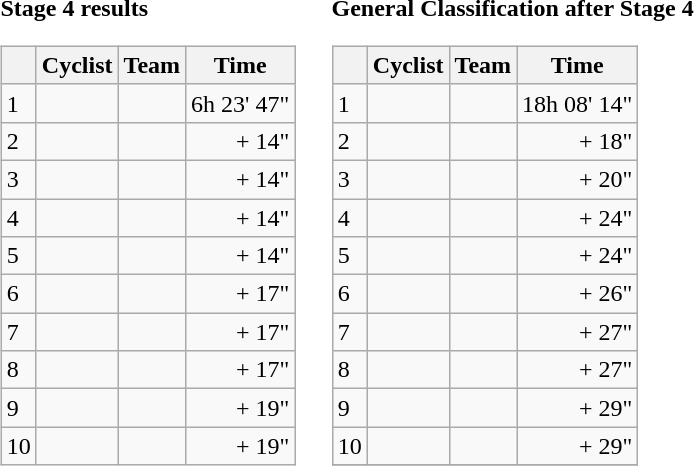<table>
<tr>
<td><strong>Stage 4 results</strong><br><table class="wikitable">
<tr>
<th></th>
<th>Cyclist</th>
<th>Team</th>
<th>Time</th>
</tr>
<tr>
<td>1</td>
<td></td>
<td></td>
<td align="right">6h 23' 47"</td>
</tr>
<tr>
<td>2</td>
<td></td>
<td></td>
<td align="right">+ 14"</td>
</tr>
<tr>
<td>3</td>
<td></td>
<td></td>
<td align="right">+ 14"</td>
</tr>
<tr>
<td>4</td>
<td></td>
<td></td>
<td align="right">+ 14"</td>
</tr>
<tr>
<td>5</td>
<td></td>
<td></td>
<td align="right">+ 14"</td>
</tr>
<tr>
<td>6</td>
<td></td>
<td></td>
<td align="right">+ 17"</td>
</tr>
<tr>
<td>7</td>
<td></td>
<td></td>
<td align="right">+ 17"</td>
</tr>
<tr>
<td>8</td>
<td></td>
<td></td>
<td align="right">+ 17"</td>
</tr>
<tr>
<td>9</td>
<td></td>
<td></td>
<td align="right">+ 19"</td>
</tr>
<tr>
<td>10</td>
<td></td>
<td></td>
<td align="right">+ 19"</td>
</tr>
</table>
</td>
<td></td>
<td><strong>General Classification after Stage 4</strong><br><table class="wikitable">
<tr>
<th></th>
<th>Cyclist</th>
<th>Team</th>
<th>Time</th>
</tr>
<tr>
<td>1</td>
<td></td>
<td></td>
<td align="right">18h 08' 14"</td>
</tr>
<tr>
<td>2</td>
<td></td>
<td></td>
<td align="right">+ 18"</td>
</tr>
<tr>
<td>3</td>
<td></td>
<td></td>
<td align="right">+ 20"</td>
</tr>
<tr>
<td>4</td>
<td></td>
<td></td>
<td align="right">+ 24"</td>
</tr>
<tr>
<td>5</td>
<td></td>
<td></td>
<td align="right">+ 24"</td>
</tr>
<tr>
<td>6</td>
<td></td>
<td></td>
<td align="right">+ 26"</td>
</tr>
<tr>
<td>7</td>
<td></td>
<td></td>
<td align="right">+ 27"</td>
</tr>
<tr>
<td>8</td>
<td></td>
<td></td>
<td align="right">+ 27"</td>
</tr>
<tr>
<td>9</td>
<td></td>
<td></td>
<td align="right">+ 29"</td>
</tr>
<tr>
<td>10</td>
<td></td>
<td></td>
<td align="right">+ 29"</td>
</tr>
<tr>
</tr>
</table>
</td>
</tr>
</table>
